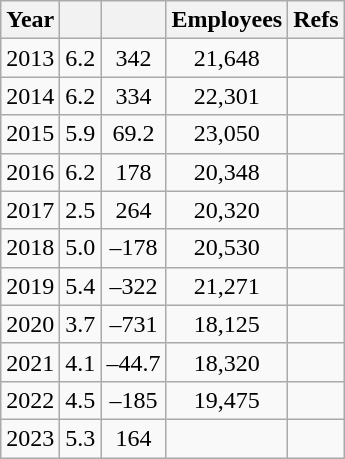<table class="wikitable float-left" style="text-align: center;">
<tr>
<th scope="col">Year</th>
<th scope="col"></th>
<th scope="col"></th>
<th>Employees</th>
<th>Refs</th>
</tr>
<tr>
<td>2013</td>
<td>6.2</td>
<td>342</td>
<td>21,648</td>
<td></td>
</tr>
<tr>
<td>2014</td>
<td>6.2</td>
<td>334</td>
<td>22,301</td>
<td></td>
</tr>
<tr>
<td>2015</td>
<td>5.9</td>
<td>69.2</td>
<td>23,050</td>
<td></td>
</tr>
<tr>
<td>2016</td>
<td>6.2</td>
<td>178</td>
<td>20,348</td>
<td></td>
</tr>
<tr>
<td>2017</td>
<td>2.5</td>
<td>264</td>
<td>20,320</td>
<td></td>
</tr>
<tr>
<td>2018</td>
<td>5.0</td>
<td>–178</td>
<td>20,530</td>
<td></td>
</tr>
<tr>
<td>2019</td>
<td>5.4</td>
<td>–322</td>
<td>21,271</td>
<td></td>
</tr>
<tr>
<td>2020</td>
<td>3.7</td>
<td>–731</td>
<td>18,125</td>
<td></td>
</tr>
<tr>
<td>2021</td>
<td>4.1</td>
<td>–44.7</td>
<td>18,320</td>
<td></td>
</tr>
<tr>
<td>2022</td>
<td>4.5</td>
<td>–185</td>
<td>19,475</td>
<td></td>
</tr>
<tr>
<td>2023</td>
<td>5.3</td>
<td>164</td>
<td></td>
<td></td>
</tr>
</table>
